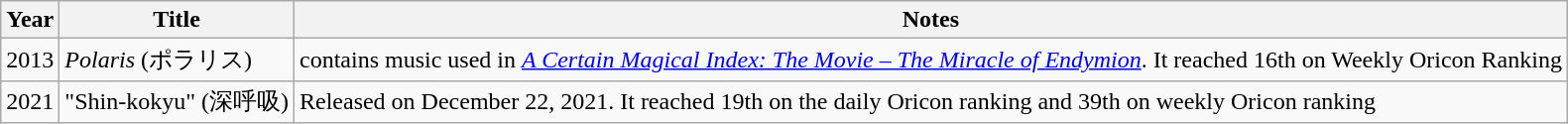<table class="wikitable">
<tr>
<th>Year</th>
<th>Title</th>
<th>Notes</th>
</tr>
<tr>
<td>2013</td>
<td><em>Polaris</em> (ポラリス)</td>
<td>contains music used in <em><a href='#'>A Certain Magical Index: The Movie – The Miracle of Endymion</a></em>. It reached 16th on Weekly Oricon Ranking </td>
</tr>
<tr>
<td>2021</td>
<td>"Shin-kokyu" (深呼吸)</td>
<td>Released on December 22, 2021. It reached 19th on the daily Oricon ranking and 39th on weekly Oricon ranking</td>
</tr>
</table>
